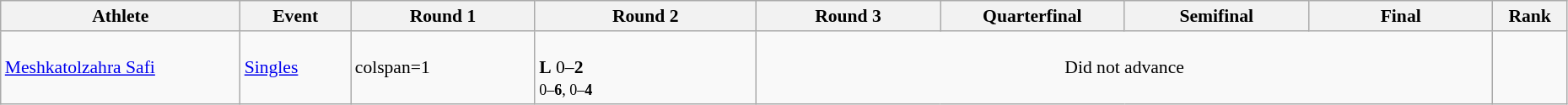<table class="wikitable" width="98%" style="text-align:left; font-size:90%">
<tr>
<th width="13%">Athlete</th>
<th width="6%">Event</th>
<th width="10%">Round 1</th>
<th width="12%">Round 2</th>
<th width="10%">Round 3</th>
<th width="10%">Quarterfinal</th>
<th width="10%">Semifinal</th>
<th width="10%">Final</th>
<th width="4%">Rank</th>
</tr>
<tr>
<td><a href='#'>Meshkatolzahra Safi</a></td>
<td><a href='#'>Singles</a></td>
<td>colspan=1 </td>
<td><br><strong>L</strong> 0–<strong>2</strong><br><small>0–<strong>6</strong>, 0–<strong>4</strong></small></td>
<td align=center colspan=4>Did not advance</td>
<td align="center"></td>
</tr>
</table>
